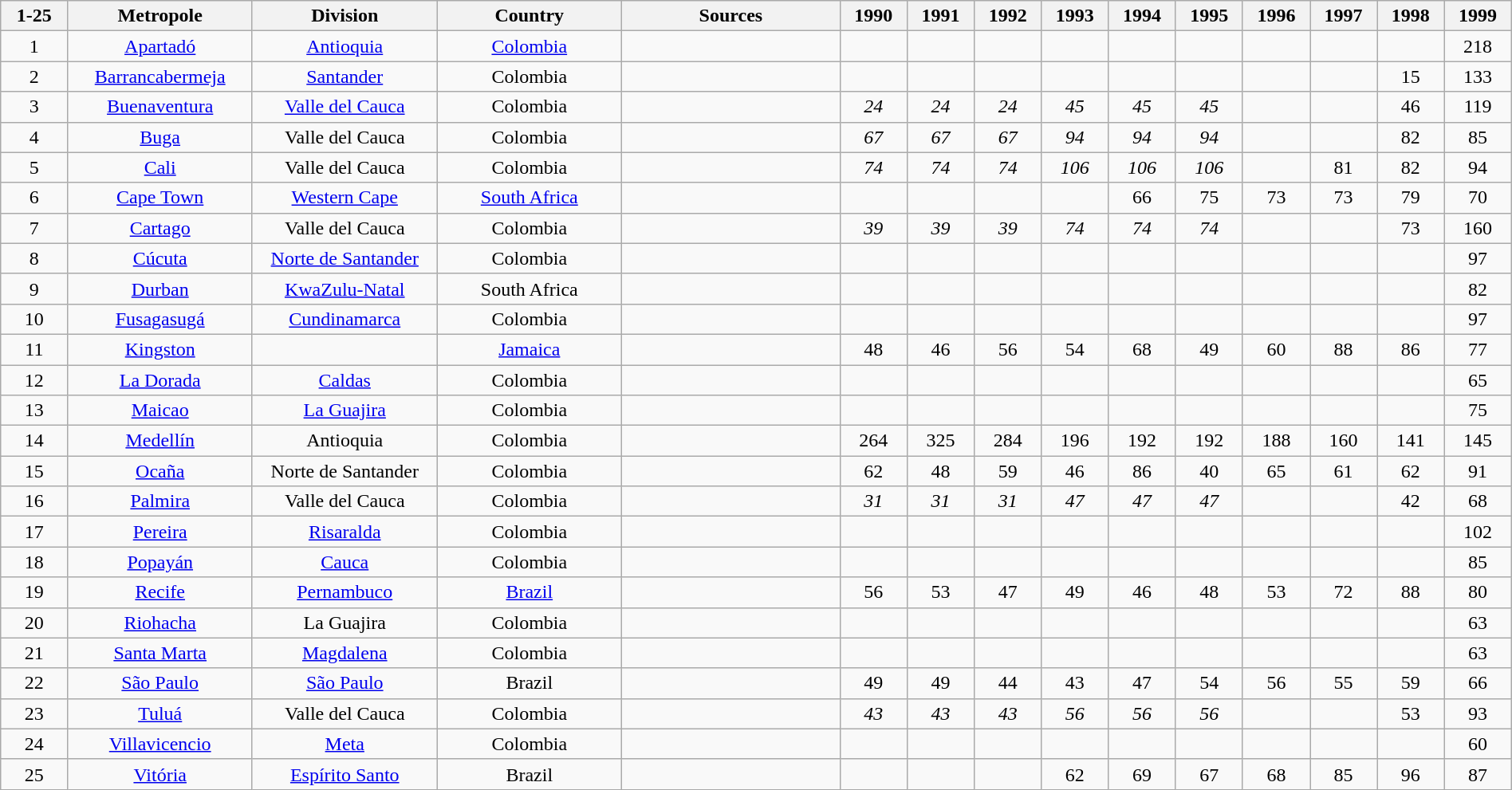<table class="wikitable sortable" style="width:100%;" cellspacing="0">
<tr>
<th style="width:4%;text-align:center;">1-25</th>
<th style="width:11%;text-align:center;">Metropole</th>
<th style="width:11%;text-align:center;">Division</th>
<th style="width:11%;text-align:center;">Country</th>
<th style="width:13%;text-align:center;">Sources</th>
<th style="width:4%;text-align:center;">1990</th>
<th style="width:4%;text-align:center;">1991</th>
<th style="width:4%;text-align:center;">1992</th>
<th style="width:4%;text-align:center;">1993</th>
<th style="width:4%;text-align:center;">1994</th>
<th style="width:4%;text-align:center;">1995</th>
<th style="width:4%;text-align:center;">1996</th>
<th style="width:4%;text-align:center;">1997</th>
<th style="width:4%;text-align:center;">1998</th>
<th style="width:4%;text-align:center;">1999</th>
</tr>
<tr>
<td style="width:4%;text-align:center;">1</td>
<td style="width:11%;text-align:center;"><a href='#'>Apartadó</a></td>
<td style="width:11%;text-align:center;"><a href='#'>Antioquia</a></td>
<td style="width:11%;text-align:center;"><a href='#'>Colombia</a></td>
<td style="width:13%;text-align:center;"></td>
<td style="width:4%;text-align:center;"></td>
<td style="width:4%;text-align:center;"></td>
<td style="width:4%;text-align:center;"></td>
<td style="width:4%;text-align:center;"></td>
<td style="width:4%;text-align:center;"></td>
<td style="width:4%;text-align:center;"></td>
<td style="width:4%;text-align:center;"></td>
<td style="width:4%;text-align:center;"></td>
<td style="width:4%;text-align:center;"></td>
<td style="width:4%;text-align:center;">218</td>
</tr>
<tr>
<td style="width:4%;text-align:center;">2</td>
<td style="width:11%;text-align:center;"><a href='#'>Barrancabermeja</a></td>
<td style="width:11%;text-align:center;"><a href='#'>Santander</a></td>
<td style="width:11%;text-align:center;">Colombia</td>
<td style="width:13%;text-align:center;"></td>
<td style="width:4%;text-align:center;"></td>
<td style="width:4%;text-align:center;"></td>
<td style="width:4%;text-align:center;"></td>
<td style="width:4%;text-align:center;"></td>
<td style="width:4%;text-align:center;"></td>
<td style="width:4%;text-align:center;"></td>
<td style="width:4%;text-align:center;"></td>
<td style="width:4%;text-align:center;"></td>
<td style="width:4%;text-align:center;">15</td>
<td style="width:4%;text-align:center;">133</td>
</tr>
<tr>
<td style="width:4%;text-align:center;">3</td>
<td style="width:11%;text-align:center;"><a href='#'>Buenaventura</a></td>
<td style="width:11%;text-align:center;"><a href='#'>Valle del Cauca</a></td>
<td style="width:11%;text-align:center;">Colombia</td>
<td style="width:13%;text-align:center;"></td>
<td style="width:4%;text-align:center;"><em>24</em></td>
<td style="width:4%;text-align:center;"><em>24</em></td>
<td style="width:4%;text-align:center;"><em>24</em></td>
<td style="width:4%;text-align:center;"><em>45</em></td>
<td style="width:4%;text-align:center;"><em>45</em></td>
<td style="width:4%;text-align:center;"><em>45</em></td>
<td style="width:4%;text-align:center;"></td>
<td style="width:4%;text-align:center;"></td>
<td style="width:4%;text-align:center;">46</td>
<td style="width:4%;text-align:center;">119</td>
</tr>
<tr>
<td style="width:4%;text-align:center;">4</td>
<td style="width:11%;text-align:center;"><a href='#'>Buga</a></td>
<td style="width:11%;text-align:center;">Valle del Cauca</td>
<td style="width:11%;text-align:center;">Colombia</td>
<td style="width:13%;text-align:center;"></td>
<td style="width:4%;text-align:center;"><em>67</em></td>
<td style="width:4%;text-align:center;"><em>67</em></td>
<td style="width:4%;text-align:center;"><em>67</em></td>
<td style="width:4%;text-align:center;"><em>94</em></td>
<td style="width:4%;text-align:center;"><em>94</em></td>
<td style="width:4%;text-align:center;"><em>94</em></td>
<td style="width:4%;text-align:center;"></td>
<td style="width:4%;text-align:center;"></td>
<td style="width:4%;text-align:center;">82</td>
<td style="width:4%;text-align:center;">85</td>
</tr>
<tr>
<td style="width:4%;text-align:center;">5</td>
<td style="width:11%;text-align:center;"><a href='#'>Cali</a></td>
<td style="width:11%;text-align:center;">Valle del Cauca</td>
<td style="width:11%;text-align:center;">Colombia</td>
<td style="width:13%;text-align:center;"></td>
<td style="width:4%;text-align:center;"><em>74</em></td>
<td style="width:4%;text-align:center;"><em>74</em></td>
<td style="width:4%;text-align:center;"><em>74</em></td>
<td style="width:4%;text-align:center;"><em>106</em></td>
<td style="width:4%;text-align:center;"><em>106</em></td>
<td style="width:4%;text-align:center;"><em>106</em></td>
<td style="width:4%;text-align:center;"></td>
<td style="width:4%;text-align:center;">81</td>
<td style="width:4%;text-align:center;">82</td>
<td style="width:4%;text-align:center;">94</td>
</tr>
<tr>
<td style="width:4%;text-align:center;">6</td>
<td style="width:11%;text-align:center;"><a href='#'>Cape Town</a></td>
<td style="width:11%;text-align:center;"><a href='#'>Western Cape</a></td>
<td style="width:11%;text-align:center;"><a href='#'>South Africa</a></td>
<td style="width:13%;text-align:center;"></td>
<td style="width:4%;text-align:center;"></td>
<td style="width:4%;text-align:center;"></td>
<td style="width:4%;text-align:center;"></td>
<td style="width:4%;text-align:center;"></td>
<td style="width:4%;text-align:center;">66</td>
<td style="width:4%;text-align:center;">75</td>
<td style="width:4%;text-align:center;">73</td>
<td style="width:4%;text-align:center;">73</td>
<td style="width:4%;text-align:center;">79</td>
<td style="width:4%;text-align:center;">70</td>
</tr>
<tr>
<td style="width:4%;text-align:center;">7</td>
<td style="width:11%;text-align:center;"><a href='#'>Cartago</a></td>
<td style="width:11%;text-align:center;">Valle del Cauca</td>
<td style="width:11%;text-align:center;">Colombia</td>
<td style="width:13%;text-align:center;"></td>
<td style="width:4%;text-align:center;"><em>39</em></td>
<td style="width:4%;text-align:center;"><em>39</em></td>
<td style="width:4%;text-align:center;"><em>39</em></td>
<td style="width:4%;text-align:center;"><em>74</em></td>
<td style="width:4%;text-align:center;"><em>74</em></td>
<td style="width:4%;text-align:center;"><em>74</em></td>
<td style="width:4%;text-align:center;"></td>
<td style="width:4%;text-align:center;"></td>
<td style="width:4%;text-align:center;">73</td>
<td style="width:4%;text-align:center;">160</td>
</tr>
<tr>
<td style="width:4%;text-align:center;">8</td>
<td style="width:11%;text-align:center;"><a href='#'>Cúcuta</a></td>
<td style="width:11%;text-align:center;"><a href='#'>Norte de Santander</a></td>
<td style="width:11%;text-align:center;">Colombia</td>
<td style="width:13%;text-align:center;"></td>
<td style="width:4%;text-align:center;"></td>
<td style="width:4%;text-align:center;"></td>
<td style="width:4%;text-align:center;"></td>
<td style="width:4%;text-align:center;"></td>
<td style="width:4%;text-align:center;"></td>
<td style="width:4%;text-align:center;"></td>
<td style="width:4%;text-align:center;"></td>
<td style="width:4%;text-align:center;"></td>
<td style="width:4%;text-align:center;"></td>
<td style="width:4%;text-align:center;">97</td>
</tr>
<tr>
<td style="width:4%;text-align:center;">9</td>
<td style="width:11%;text-align:center;"><a href='#'>Durban</a></td>
<td style="width:11%;text-align:center;"><a href='#'>KwaZulu-Natal</a></td>
<td style="width:11%;text-align:center;">South Africa</td>
<td style="width:13%;text-align:center;"></td>
<td style="width:4%;text-align:center;"></td>
<td style="width:4%;text-align:center;"></td>
<td style="width:4%;text-align:center;"></td>
<td style="width:4%;text-align:center;"></td>
<td style="width:4%;text-align:center;"></td>
<td style="width:4%;text-align:center;"></td>
<td style="width:4%;text-align:center;"></td>
<td style="width:4%;text-align:center;"></td>
<td style="width:4%;text-align:center;"></td>
<td style="width:4%;text-align:center;">82</td>
</tr>
<tr>
<td style="width:4%;text-align:center;">10</td>
<td style="width:11%;text-align:center;"><a href='#'>Fusagasugá</a></td>
<td style="width:11%;text-align:center;"><a href='#'>Cundinamarca</a></td>
<td style="width:11%;text-align:center;">Colombia</td>
<td style="width:13%;text-align:center;"></td>
<td style="width:4%;text-align:center;"></td>
<td style="width:4%;text-align:center;"></td>
<td style="width:4%;text-align:center;"></td>
<td style="width:4%;text-align:center;"></td>
<td style="width:4%;text-align:center;"></td>
<td style="width:4%;text-align:center;"></td>
<td style="width:4%;text-align:center;"></td>
<td style="width:4%;text-align:center;"></td>
<td style="width:4%;text-align:center;"></td>
<td style="width:4%;text-align:center;">97</td>
</tr>
<tr>
<td style="width:4%;text-align:center;">11</td>
<td style="width:11%;text-align:center;"><a href='#'>Kingston</a></td>
<td style="width:11%;text-align:center;"></td>
<td style="width:11%;text-align:center;"><a href='#'>Jamaica</a></td>
<td style="width:13%;text-align:center;"></td>
<td style="width:4%;text-align:center;">48</td>
<td style="width:4%;text-align:center;">46</td>
<td style="width:4%;text-align:center;">56</td>
<td style="width:4%;text-align:center;">54</td>
<td style="width:4%;text-align:center;">68</td>
<td style="width:4%;text-align:center;">49</td>
<td style="width:4%;text-align:center;">60</td>
<td style="width:4%;text-align:center;">88</td>
<td style="width:4%;text-align:center;">86</td>
<td style="width:4%;text-align:center;">77</td>
</tr>
<tr>
<td style="width:4%;text-align:center;">12</td>
<td style="width:11%;text-align:center;"><a href='#'>La Dorada</a></td>
<td style="width:11%;text-align:center;"><a href='#'>Caldas</a></td>
<td style="width:11%;text-align:center;">Colombia</td>
<td style="width:13%;text-align:center;"></td>
<td style="width:4%;text-align:center;"></td>
<td style="width:4%;text-align:center;"></td>
<td style="width:4%;text-align:center;"></td>
<td style="width:4%;text-align:center;"></td>
<td style="width:4%;text-align:center;"></td>
<td style="width:4%;text-align:center;"></td>
<td style="width:4%;text-align:center;"></td>
<td style="width:4%;text-align:center;"></td>
<td style="width:4%;text-align:center;"></td>
<td style="width:4%;text-align:center;">65</td>
</tr>
<tr>
<td style="width:4%;text-align:center;">13</td>
<td style="width:11%;text-align:center;"><a href='#'>Maicao</a></td>
<td style="width:11%;text-align:center;"><a href='#'>La Guajira</a></td>
<td style="width:11%;text-align:center;">Colombia</td>
<td style="width:13%;text-align:center;"></td>
<td style="width:4%;text-align:center;"></td>
<td style="width:4%;text-align:center;"></td>
<td style="width:4%;text-align:center;"></td>
<td style="width:4%;text-align:center;"></td>
<td style="width:4%;text-align:center;"></td>
<td style="width:4%;text-align:center;"></td>
<td style="width:4%;text-align:center;"></td>
<td style="width:4%;text-align:center;"></td>
<td style="width:4%;text-align:center;"></td>
<td style="width:4%;text-align:center;">75</td>
</tr>
<tr>
<td style="width:4%;text-align:center;">14</td>
<td style="width:11%;text-align:center;"><a href='#'>Medellín</a></td>
<td style="width:11%;text-align:center;">Antioquia</td>
<td style="width:11%;text-align:center;">Colombia</td>
<td style="width:13%;text-align:center;"></td>
<td style="width:4%;text-align:center;">264</td>
<td style="width:4%;text-align:center;">325</td>
<td style="width:4%;text-align:center;">284</td>
<td style="width:4%;text-align:center;">196</td>
<td style="width:4%;text-align:center;">192</td>
<td style="width:4%;text-align:center;">192</td>
<td style="width:4%;text-align:center;">188</td>
<td style="width:4%;text-align:center;">160</td>
<td style="width:4%;text-align:center;">141</td>
<td style="width:4%;text-align:center;">145</td>
</tr>
<tr>
<td style="width:4%;text-align:center;">15</td>
<td style="width:11%;text-align:center;"><a href='#'>Ocaña</a></td>
<td style="width:11%;text-align:center;">Norte de Santander</td>
<td style="width:11%;text-align:center;">Colombia</td>
<td style="width:13%;text-align:center;"></td>
<td style="width:4%;text-align:center;">62</td>
<td style="width:4%;text-align:center;">48</td>
<td style="width:4%;text-align:center;">59</td>
<td style="width:4%;text-align:center;">46</td>
<td style="width:4%;text-align:center;">86</td>
<td style="width:4%;text-align:center;">40</td>
<td style="width:4%;text-align:center;">65</td>
<td style="width:4%;text-align:center;">61</td>
<td style="width:4%;text-align:center;">62</td>
<td style="width:4%;text-align:center;">91</td>
</tr>
<tr>
<td style="width:4%;text-align:center;">16</td>
<td style="width:11%;text-align:center;"><a href='#'>Palmira</a></td>
<td style="width:11%;text-align:center;">Valle del Cauca</td>
<td style="width:11%;text-align:center;">Colombia</td>
<td style="width:13%;text-align:center;"></td>
<td style="width:4%;text-align:center;"><em>31</em></td>
<td style="width:4%;text-align:center;"><em>31</em></td>
<td style="width:4%;text-align:center;"><em>31</em></td>
<td style="width:4%;text-align:center;"><em>47</em></td>
<td style="width:4%;text-align:center;"><em>47</em></td>
<td style="width:4%;text-align:center;"><em>47</em></td>
<td style="width:4%;text-align:center;"></td>
<td style="width:4%;text-align:center;"></td>
<td style="width:4%;text-align:center;">42</td>
<td style="width:4%;text-align:center;">68</td>
</tr>
<tr>
<td style="width:4%;text-align:center;">17</td>
<td style="width:11%;text-align:center;"><a href='#'>Pereira</a></td>
<td style="width:11%;text-align:center;"><a href='#'>Risaralda</a></td>
<td style="width:11%;text-align:center;">Colombia</td>
<td style="width:13%;text-align:center;"></td>
<td style="width:4%;text-align:center;"></td>
<td style="width:4%;text-align:center;"></td>
<td style="width:4%;text-align:center;"></td>
<td style="width:4%;text-align:center;"></td>
<td style="width:4%;text-align:center;"></td>
<td style="width:4%;text-align:center;"></td>
<td style="width:4%;text-align:center;"></td>
<td style="width:4%;text-align:center;"></td>
<td style="width:4%;text-align:center;"></td>
<td style="width:4%;text-align:center;">102</td>
</tr>
<tr>
<td style="width:4%;text-align:center;">18</td>
<td style="width:11%;text-align:center;"><a href='#'>Popayán</a></td>
<td style="width:11%;text-align:center;"><a href='#'>Cauca</a></td>
<td style="width:11%;text-align:center;">Colombia</td>
<td style="width:13%;text-align:center;"></td>
<td style="width:4%;text-align:center;"></td>
<td style="width:4%;text-align:center;"></td>
<td style="width:4%;text-align:center;"></td>
<td style="width:4%;text-align:center;"></td>
<td style="width:4%;text-align:center;"></td>
<td style="width:4%;text-align:center;"></td>
<td style="width:4%;text-align:center;"></td>
<td style="width:4%;text-align:center;"></td>
<td style="width:4%;text-align:center;"></td>
<td style="width:4%;text-align:center;">85</td>
</tr>
<tr>
<td style="width:4%;text-align:center;">19</td>
<td style="width:11%;text-align:center;"><a href='#'>Recife</a></td>
<td style="width:11%;text-align:center;"><a href='#'>Pernambuco</a></td>
<td style="width:11%;text-align:center;"><a href='#'>Brazil</a></td>
<td style="width:13%;text-align:center;"></td>
<td style="width:4%;text-align:center;">56</td>
<td style="width:4%;text-align:center;">53</td>
<td style="width:4%;text-align:center;">47</td>
<td style="width:4%;text-align:center;">49</td>
<td style="width:4%;text-align:center;">46</td>
<td style="width:4%;text-align:center;">48</td>
<td style="width:4%;text-align:center;">53</td>
<td style="width:4%;text-align:center;">72</td>
<td style="width:4%;text-align:center;">88</td>
<td style="width:4%;text-align:center;">80</td>
</tr>
<tr>
<td style="width:4%;text-align:center;">20</td>
<td style="width:11%;text-align:center;"><a href='#'>Riohacha</a></td>
<td style="width:11%;text-align:center;">La Guajira</td>
<td style="width:11%;text-align:center;">Colombia</td>
<td style="width:13%;text-align:center;"></td>
<td style="width:4%;text-align:center;"></td>
<td style="width:4%;text-align:center;"></td>
<td style="width:4%;text-align:center;"></td>
<td style="width:4%;text-align:center;"></td>
<td style="width:4%;text-align:center;"></td>
<td style="width:4%;text-align:center;"></td>
<td style="width:4%;text-align:center;"></td>
<td style="width:4%;text-align:center;"></td>
<td style="width:4%;text-align:center;"></td>
<td style="width:4%;text-align:center;">63</td>
</tr>
<tr>
<td style="width:4%;text-align:center;">21</td>
<td style="width:11%;text-align:center;"><a href='#'>Santa Marta</a></td>
<td style="width:11%;text-align:center;"><a href='#'>Magdalena</a></td>
<td style="width:11%;text-align:center;">Colombia</td>
<td style="width:13%;text-align:center;"></td>
<td style="width:4%;text-align:center;"></td>
<td style="width:4%;text-align:center;"></td>
<td style="width:4%;text-align:center;"></td>
<td style="width:4%;text-align:center;"></td>
<td style="width:4%;text-align:center;"></td>
<td style="width:4%;text-align:center;"></td>
<td style="width:4%;text-align:center;"></td>
<td style="width:4%;text-align:center;"></td>
<td style="width:4%;text-align:center;"></td>
<td style="width:4%;text-align:center;">63</td>
</tr>
<tr>
<td style="width:4%;text-align:center;">22</td>
<td style="width:11%;text-align:center;"><a href='#'>São Paulo</a></td>
<td style="width:11%;text-align:center;"><a href='#'>São Paulo</a></td>
<td style="width:11%;text-align:center;">Brazil</td>
<td style="width:13%;text-align:center;"></td>
<td style="width:4%;text-align:center;">49</td>
<td style="width:4%;text-align:center;">49</td>
<td style="width:4%;text-align:center;">44</td>
<td style="width:4%;text-align:center;">43</td>
<td style="width:4%;text-align:center;">47</td>
<td style="width:4%;text-align:center;">54</td>
<td style="width:4%;text-align:center;">56</td>
<td style="width:4%;text-align:center;">55</td>
<td style="width:4%;text-align:center;">59</td>
<td style="width:4%;text-align:center;">66</td>
</tr>
<tr>
<td style="width:4%;text-align:center;">23</td>
<td style="width:11%;text-align:center;"><a href='#'>Tuluá</a></td>
<td style="width:11%;text-align:center;">Valle del Cauca</td>
<td style="width:11%;text-align:center;">Colombia</td>
<td style="width:13%;text-align:center;"></td>
<td style="width:4%;text-align:center;"><em>43</em></td>
<td style="width:4%;text-align:center;"><em>43</em></td>
<td style="width:4%;text-align:center;"><em>43</em></td>
<td style="width:4%;text-align:center;"><em>56</em></td>
<td style="width:4%;text-align:center;"><em>56</em></td>
<td style="width:4%;text-align:center;"><em>56</em></td>
<td style="width:4%;text-align:center;"></td>
<td style="width:4%;text-align:center;"></td>
<td style="width:4%;text-align:center;">53</td>
<td style="width:4%;text-align:center;">93</td>
</tr>
<tr>
<td style="width:4%;text-align:center;">24</td>
<td style="width:11%;text-align:center;"><a href='#'>Villavicencio</a></td>
<td style="width:11%;text-align:center;"><a href='#'>Meta</a></td>
<td style="width:11%;text-align:center;">Colombia</td>
<td style="width:13%;text-align:center;"></td>
<td style="width:4%;text-align:center;"></td>
<td style="width:4%;text-align:center;"></td>
<td style="width:4%;text-align:center;"></td>
<td style="width:4%;text-align:center;"></td>
<td style="width:4%;text-align:center;"></td>
<td style="width:4%;text-align:center;"></td>
<td style="width:4%;text-align:center;"></td>
<td style="width:4%;text-align:center;"></td>
<td style="width:4%;text-align:center;"></td>
<td style="width:4%;text-align:center;">60</td>
</tr>
<tr>
<td style="width:4%;text-align:center;">25</td>
<td style="width:11%;text-align:center;"><a href='#'>Vitória</a></td>
<td style="width:11%;text-align:center;"><a href='#'>Espírito Santo</a></td>
<td style="width:11%;text-align:center;">Brazil</td>
<td style="width:13%;text-align:center;"></td>
<td style="width:4%;text-align:center;"></td>
<td style="width:4%;text-align:center;"></td>
<td style="width:4%;text-align:center;"></td>
<td style="width:4%;text-align:center;">62</td>
<td style="width:4%;text-align:center;">69</td>
<td style="width:4%;text-align:center;">67</td>
<td style="width:4%;text-align:center;">68</td>
<td style="width:4%;text-align:center;">85</td>
<td style="width:4%;text-align:center;">96</td>
<td style="width:4%;text-align:center;">87</td>
</tr>
</table>
